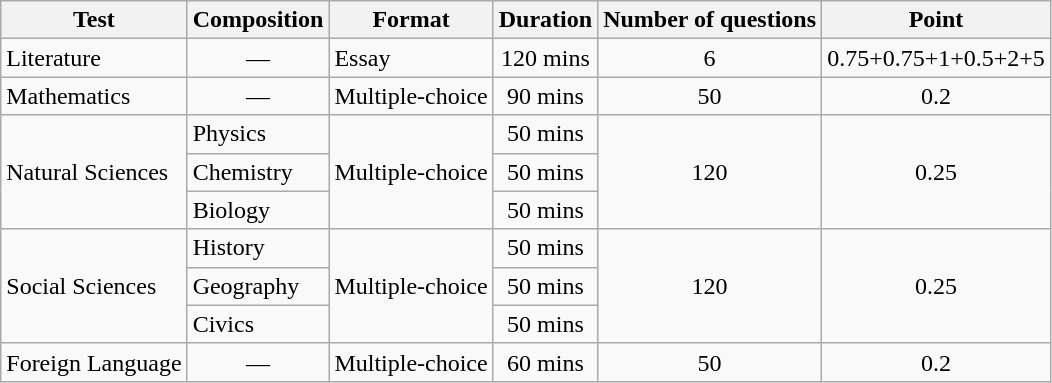<table class="wikitable">
<tr>
<th>Test</th>
<th>Composition</th>
<th>Format</th>
<th>Duration</th>
<th>Number of questions</th>
<th>Point</th>
</tr>
<tr>
<td>Literature</td>
<td align="center">—</td>
<td>Essay</td>
<td align="center">120 mins</td>
<td align="center">6</td>
<td align="center">0.75+0.75+1+0.5+2+5</td>
</tr>
<tr>
<td>Mathematics</td>
<td align="center">—</td>
<td>Multiple-choice</td>
<td align="center">90 mins</td>
<td align="center">50</td>
<td align="center">0.2</td>
</tr>
<tr>
<td rowspan="3">Natural Sciences</td>
<td>Physics</td>
<td rowspan="3">Multiple-choice</td>
<td align="center">50 mins</td>
<td rowspan="3" align="center">120</td>
<td rowspan="3" align="center">0.25</td>
</tr>
<tr>
<td>Chemistry</td>
<td align="center">50 mins</td>
</tr>
<tr>
<td>Biology</td>
<td align="center">50 mins</td>
</tr>
<tr>
<td rowspan="3">Social Sciences</td>
<td>History</td>
<td rowspan="3">Multiple-choice</td>
<td align="center">50 mins</td>
<td rowspan="3" align="center">120</td>
<td rowspan="3" align="center">0.25</td>
</tr>
<tr>
<td>Geography</td>
<td align="center">50 mins</td>
</tr>
<tr>
<td>Civics</td>
<td align="center">50 mins</td>
</tr>
<tr>
<td>Foreign Language</td>
<td align="center">—</td>
<td>Multiple-choice</td>
<td align="center">60 mins</td>
<td align="center">50</td>
<td align="center">0.2</td>
</tr>
</table>
